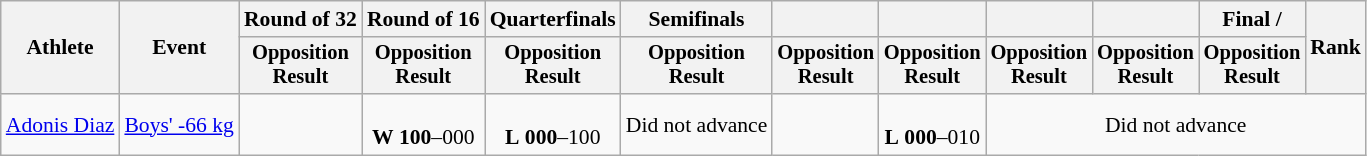<table class="wikitable" style="font-size:90%">
<tr>
<th rowspan="2">Athlete</th>
<th rowspan="2">Event</th>
<th>Round of 32</th>
<th>Round of 16</th>
<th>Quarterfinals</th>
<th>Semifinals</th>
<th></th>
<th></th>
<th></th>
<th></th>
<th>Final / </th>
<th rowspan=2>Rank</th>
</tr>
<tr style="font-size:95%">
<th>Opposition<br>Result</th>
<th>Opposition<br>Result</th>
<th>Opposition<br>Result</th>
<th>Opposition<br>Result</th>
<th>Opposition<br>Result</th>
<th>Opposition<br>Result</th>
<th>Opposition<br>Result</th>
<th>Opposition<br>Result</th>
<th>Opposition<br>Result</th>
</tr>
<tr align=center>
<td align=left><a href='#'>Adonis Diaz</a></td>
<td align=left><a href='#'>Boys' -66 kg</a></td>
<td></td>
<td><br><strong>W</strong> <strong>100</strong>–000</td>
<td><br><strong>L</strong> <strong>000</strong>–100</td>
<td>Did not advance</td>
<td></td>
<td><br><strong>L</strong> <strong>000</strong>–010</td>
<td colspan=4>Did not advance</td>
</tr>
</table>
